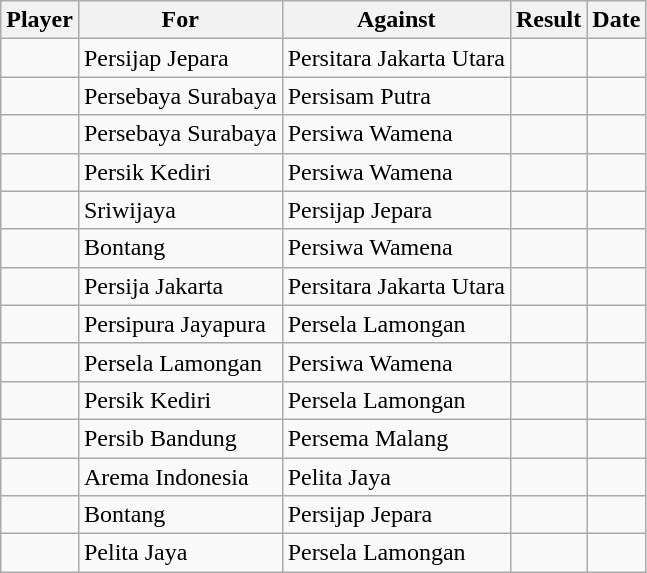<table class="wikitable sortable">
<tr>
<th>Player</th>
<th>For</th>
<th>Against</th>
<th align=center>Result</th>
<th>Date</th>
</tr>
<tr>
<td> </td>
<td>Persijap Jepara</td>
<td>Persitara Jakarta Utara</td>
<td align="center"></td>
<td></td>
</tr>
<tr>
<td> </td>
<td>Persebaya Surabaya</td>
<td>Persisam Putra</td>
<td align="center"></td>
<td></td>
</tr>
<tr>
<td> </td>
<td>Persebaya Surabaya</td>
<td>Persiwa Wamena</td>
<td align="center"></td>
<td></td>
</tr>
<tr>
<td> </td>
<td>Persik Kediri</td>
<td>Persiwa Wamena</td>
<td align="center"></td>
<td></td>
</tr>
<tr>
<td> </td>
<td>Sriwijaya</td>
<td>Persijap Jepara</td>
<td align="center"></td>
<td></td>
</tr>
<tr>
<td> </td>
<td>Bontang</td>
<td>Persiwa Wamena</td>
<td align="center"></td>
<td></td>
</tr>
<tr>
<td> </td>
<td>Persija Jakarta</td>
<td>Persitara Jakarta Utara</td>
<td align="center"></td>
<td></td>
</tr>
<tr>
<td> </td>
<td>Persipura Jayapura</td>
<td>Persela Lamongan</td>
<td align="center"></td>
<td></td>
</tr>
<tr>
<td> </td>
<td>Persela Lamongan</td>
<td>Persiwa Wamena</td>
<td align="center"></td>
<td></td>
</tr>
<tr>
<td> </td>
<td>Persik Kediri</td>
<td>Persela Lamongan</td>
<td align="center"></td>
<td></td>
</tr>
<tr>
<td> </td>
<td>Persib Bandung</td>
<td>Persema Malang</td>
<td align="center"></td>
<td></td>
</tr>
<tr>
<td> </td>
<td>Arema Indonesia</td>
<td>Pelita Jaya</td>
<td align="center"></td>
<td></td>
</tr>
<tr>
<td> </td>
<td>Bontang</td>
<td>Persijap Jepara</td>
<td align="center"></td>
<td></td>
</tr>
<tr>
<td> </td>
<td>Pelita Jaya</td>
<td>Persela Lamongan</td>
<td align="center"></td>
<td></td>
</tr>
</table>
